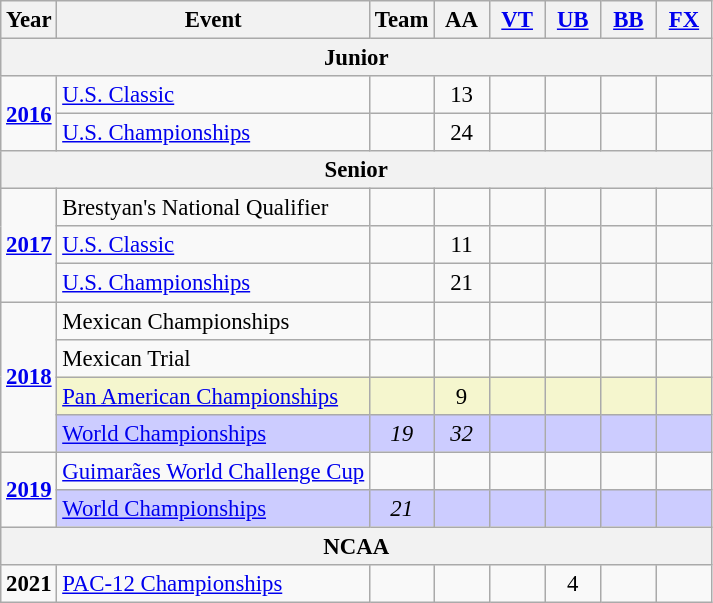<table class="wikitable" style="text-align:center; font-size:95%;">
<tr>
<th align="center">Year</th>
<th align="center">Event</th>
<th style="width:30px;">Team</th>
<th style="width:30px;">AA</th>
<th style="width:30px;"><a href='#'>VT</a></th>
<th style="width:30px;"><a href='#'>UB</a></th>
<th style="width:30px;"><a href='#'>BB</a></th>
<th style="width:30px;"><a href='#'>FX</a></th>
</tr>
<tr>
<th colspan="8">Junior</th>
</tr>
<tr>
<td rowspan="2"><strong><a href='#'>2016</a></strong></td>
<td align=left><a href='#'>U.S. Classic</a></td>
<td></td>
<td>13</td>
<td></td>
<td></td>
<td></td>
<td></td>
</tr>
<tr>
<td align=left><a href='#'>U.S. Championships</a></td>
<td></td>
<td>24</td>
<td></td>
<td></td>
<td></td>
<td></td>
</tr>
<tr>
<th colspan="8">Senior</th>
</tr>
<tr>
<td rowspan="3"><strong><a href='#'>2017</a></strong></td>
<td align=left>Brestyan's National Qualifier</td>
<td></td>
<td></td>
<td></td>
<td></td>
<td></td>
<td></td>
</tr>
<tr>
<td align=left><a href='#'>U.S. Classic</a></td>
<td></td>
<td>11</td>
<td></td>
<td></td>
<td></td>
<td></td>
</tr>
<tr>
<td align=left><a href='#'>U.S. Championships</a></td>
<td></td>
<td>21</td>
<td></td>
<td></td>
<td></td>
<td></td>
</tr>
<tr>
<td rowspan="4"><strong><a href='#'>2018</a></strong></td>
<td align=left>Mexican Championships</td>
<td></td>
<td></td>
<td></td>
<td></td>
<td></td>
<td></td>
</tr>
<tr>
<td align=left>Mexican Trial</td>
<td></td>
<td></td>
<td></td>
<td></td>
<td></td>
<td></td>
</tr>
<tr bgcolor=#F5F6CE>
<td align=left><a href='#'>Pan American Championships</a></td>
<td></td>
<td>9</td>
<td></td>
<td></td>
<td></td>
<td></td>
</tr>
<tr bgcolor=#CCCCFF>
<td align=left><a href='#'>World Championships</a></td>
<td><em>19</em></td>
<td><em>32</em></td>
<td></td>
<td></td>
<td></td>
<td></td>
</tr>
<tr>
<td rowspan="2"><strong><a href='#'>2019</a></strong></td>
<td align=left><a href='#'>Guimarães World Challenge Cup</a></td>
<td></td>
<td></td>
<td></td>
<td></td>
<td></td>
<td></td>
</tr>
<tr bgcolor=#CCCCFF>
<td align=left><a href='#'>World Championships</a></td>
<td><em>21</em></td>
<td></td>
<td></td>
<td></td>
<td></td>
<td></td>
</tr>
<tr>
<th colspan="8">NCAA</th>
</tr>
<tr>
<td rowspan="1"><strong>2021</strong></td>
<td align=left><a href='#'>PAC-12 Championships</a></td>
<td></td>
<td></td>
<td></td>
<td>4</td>
<td></td>
<td></td>
</tr>
</table>
